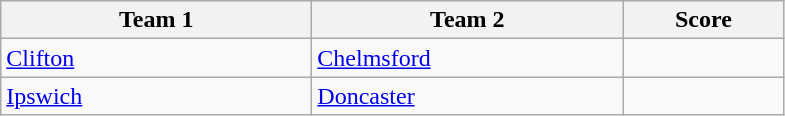<table class="wikitable" style="font-size: 100%">
<tr>
<th width=200>Team 1</th>
<th width=200>Team 2</th>
<th width=100>Score</th>
</tr>
<tr>
<td><a href='#'>Clifton</a></td>
<td><a href='#'>Chelmsford</a></td>
<td align=center></td>
</tr>
<tr>
<td><a href='#'>Ipswich</a></td>
<td><a href='#'>Doncaster</a></td>
<td align=center></td>
</tr>
</table>
